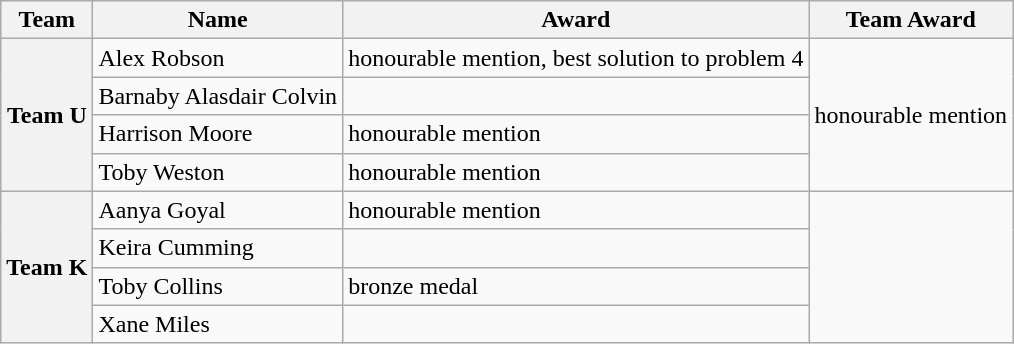<table class="wikitable">
<tr>
<th>Team</th>
<th>Name</th>
<th>Award</th>
<th>Team Award</th>
</tr>
<tr>
<th rowspan=4 valign="middle">Team U</th>
<td>Alex Robson</td>
<td>honourable mention, best solution to problem 4</td>
<td rowspan="4">honourable mention</td>
</tr>
<tr>
<td>Barnaby Alasdair Colvin</td>
<td></td>
</tr>
<tr>
<td>Harrison Moore</td>
<td>honourable mention</td>
</tr>
<tr>
<td>Toby Weston</td>
<td>honourable mention</td>
</tr>
<tr>
<th rowspan=4 valign="middle">Team K</th>
<td>Aanya Goyal</td>
<td>honourable mention</td>
<td rowspan="4"></td>
</tr>
<tr>
<td>Keira Cumming</td>
<td></td>
</tr>
<tr>
<td>Toby Collins</td>
<td>bronze medal</td>
</tr>
<tr>
<td>Xane Miles</td>
<td></td>
</tr>
</table>
